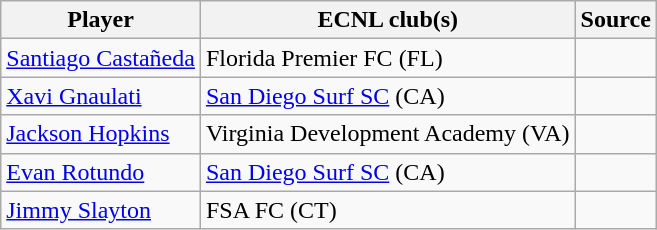<table class="wikitable sortable">
<tr>
<th>Player</th>
<th>ECNL club(s)</th>
<th>Source</th>
</tr>
<tr>
<td><a href='#'>Santiago Castañeda</a></td>
<td>Florida Premier FC (FL)</td>
<td></td>
</tr>
<tr>
<td><a href='#'>Xavi Gnaulati</a></td>
<td><a href='#'>San Diego Surf SC</a> (CA)</td>
<td></td>
</tr>
<tr>
<td><a href='#'>Jackson Hopkins</a></td>
<td>Virginia Development Academy (VA)</td>
<td></td>
</tr>
<tr>
<td><a href='#'>Evan Rotundo</a></td>
<td><a href='#'>San Diego Surf SC</a> (CA)</td>
<td></td>
</tr>
<tr>
<td><a href='#'>Jimmy Slayton</a></td>
<td>FSA FC (CT)</td>
<td></td>
</tr>
</table>
